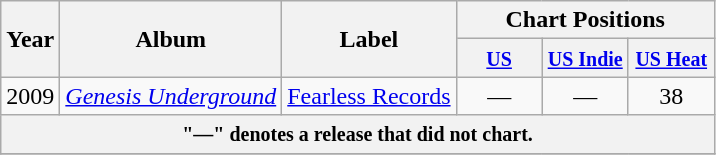<table class="wikitable">
<tr>
<th rowspan="2">Year</th>
<th rowspan="2">Album</th>
<th rowspan="2">Label</th>
<th colspan="3">Chart Positions</th>
</tr>
<tr>
<th width="50"><small><a href='#'>US</a></small></th>
<th width="50"><small><a href='#'>US Indie</a></small></th>
<th width="50"><small><a href='#'>US Heat</a></small></th>
</tr>
<tr>
<td>2009</td>
<td><em><a href='#'>Genesis Underground</a></em></td>
<td rowspan="1"><a href='#'>Fearless Records</a></td>
<td align="center">—</td>
<td align="center">—</td>
<td align="center">38</td>
</tr>
<tr>
<th colspan="8"><small>"—" denotes a release that did not chart.</small></th>
</tr>
<tr>
</tr>
</table>
